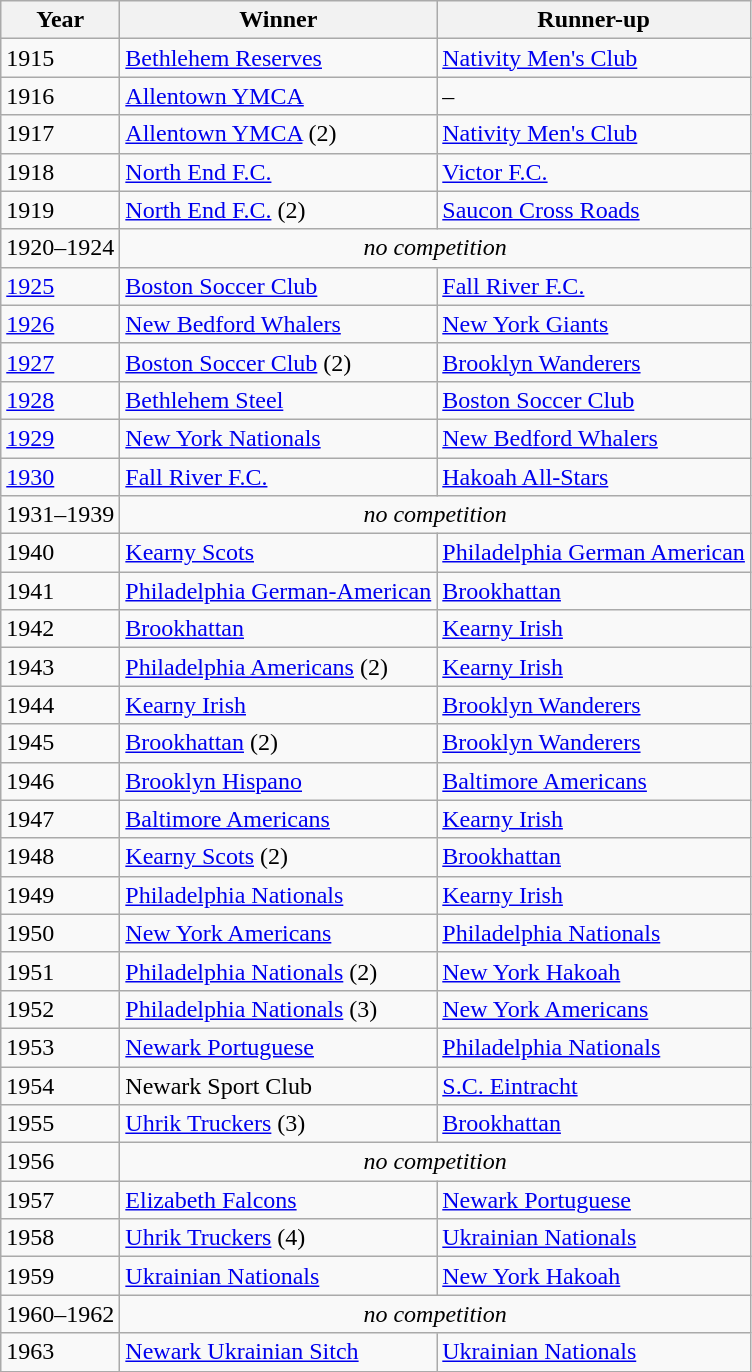<table class="wikitable" style="font-size:100%; text-align: left;">
<tr>
<th>Year</th>
<th>Winner</th>
<th>Runner-up</th>
</tr>
<tr>
<td>1915</td>
<td><a href='#'>Bethlehem Reserves</a></td>
<td><a href='#'>Nativity Men's Club</a></td>
</tr>
<tr>
<td>1916</td>
<td><a href='#'>Allentown YMCA</a></td>
<td>–</td>
</tr>
<tr>
<td>1917</td>
<td><a href='#'>Allentown YMCA</a> (2)</td>
<td><a href='#'>Nativity Men's Club</a></td>
</tr>
<tr>
<td>1918</td>
<td><a href='#'>North End F.C.</a></td>
<td><a href='#'>Victor F.C.</a></td>
</tr>
<tr>
<td>1919</td>
<td><a href='#'>North End F.C.</a> (2)</td>
<td><a href='#'>Saucon Cross Roads</a></td>
</tr>
<tr style=>
<td>1920–1924</td>
<td colspan=2 align=center><em>no competition</em></td>
</tr>
<tr>
<td><a href='#'>1925</a></td>
<td><a href='#'>Boston Soccer Club</a></td>
<td><a href='#'>Fall River F.C.</a></td>
</tr>
<tr>
<td><a href='#'>1926</a></td>
<td><a href='#'>New Bedford Whalers</a></td>
<td><a href='#'>New York Giants</a></td>
</tr>
<tr>
<td><a href='#'>1927</a></td>
<td><a href='#'>Boston Soccer Club</a> (2)</td>
<td><a href='#'>Brooklyn Wanderers</a></td>
</tr>
<tr>
<td><a href='#'>1928</a></td>
<td><a href='#'>Bethlehem Steel</a></td>
<td><a href='#'>Boston Soccer Club</a></td>
</tr>
<tr>
<td><a href='#'>1929</a></td>
<td><a href='#'>New York Nationals</a></td>
<td><a href='#'>New Bedford Whalers</a></td>
</tr>
<tr>
<td><a href='#'>1930</a></td>
<td><a href='#'>Fall River F.C.</a></td>
<td><a href='#'>Hakoah All-Stars</a></td>
</tr>
<tr style=>
<td>1931–1939</td>
<td colspan=2 align=center><em>no competition</em></td>
</tr>
<tr>
<td>1940</td>
<td><a href='#'>Kearny Scots</a></td>
<td><a href='#'>Philadelphia German American</a></td>
</tr>
<tr>
<td>1941</td>
<td><a href='#'>Philadelphia German-American</a></td>
<td><a href='#'>Brookhattan</a></td>
</tr>
<tr>
<td>1942</td>
<td><a href='#'>Brookhattan</a></td>
<td><a href='#'>Kearny Irish</a></td>
</tr>
<tr>
<td>1943</td>
<td><a href='#'>Philadelphia Americans</a> (2)</td>
<td><a href='#'>Kearny Irish</a></td>
</tr>
<tr>
<td>1944</td>
<td><a href='#'>Kearny Irish</a></td>
<td><a href='#'>Brooklyn Wanderers</a></td>
</tr>
<tr>
<td>1945</td>
<td><a href='#'>Brookhattan</a> (2)</td>
<td><a href='#'>Brooklyn Wanderers</a></td>
</tr>
<tr>
<td>1946</td>
<td><a href='#'>Brooklyn Hispano</a></td>
<td><a href='#'>Baltimore Americans</a></td>
</tr>
<tr>
<td>1947</td>
<td><a href='#'>Baltimore Americans</a></td>
<td><a href='#'>Kearny Irish</a></td>
</tr>
<tr>
<td>1948</td>
<td><a href='#'>Kearny Scots</a> (2)</td>
<td><a href='#'>Brookhattan</a></td>
</tr>
<tr>
<td>1949</td>
<td><a href='#'>Philadelphia Nationals</a></td>
<td><a href='#'>Kearny Irish</a></td>
</tr>
<tr>
<td>1950</td>
<td><a href='#'>New York Americans</a></td>
<td><a href='#'>Philadelphia Nationals</a></td>
</tr>
<tr>
<td>1951</td>
<td><a href='#'>Philadelphia Nationals</a> (2)</td>
<td><a href='#'>New York Hakoah</a></td>
</tr>
<tr>
<td>1952</td>
<td><a href='#'>Philadelphia Nationals</a> (3)</td>
<td><a href='#'>New York Americans</a></td>
</tr>
<tr>
<td>1953</td>
<td><a href='#'>Newark Portuguese</a></td>
<td><a href='#'>Philadelphia Nationals</a></td>
</tr>
<tr>
<td>1954</td>
<td>Newark Sport Club</td>
<td><a href='#'>S.C. Eintracht</a></td>
</tr>
<tr>
<td>1955</td>
<td><a href='#'>Uhrik Truckers</a> (3)</td>
<td><a href='#'>Brookhattan</a></td>
</tr>
<tr style=>
<td>1956</td>
<td colspan=2 align=center><em>no competition</em></td>
</tr>
<tr>
<td>1957</td>
<td><a href='#'>Elizabeth Falcons</a></td>
<td><a href='#'>Newark Portuguese</a></td>
</tr>
<tr>
<td>1958</td>
<td><a href='#'>Uhrik Truckers</a> (4)</td>
<td><a href='#'>Ukrainian Nationals</a></td>
</tr>
<tr>
<td>1959</td>
<td><a href='#'>Ukrainian Nationals</a></td>
<td><a href='#'>New York Hakoah</a></td>
</tr>
<tr style=>
<td>1960–1962</td>
<td colspan=2 align=center><em>no competition</em></td>
</tr>
<tr>
<td>1963</td>
<td><a href='#'>Newark Ukrainian Sitch</a></td>
<td><a href='#'>Ukrainian Nationals</a></td>
</tr>
</table>
